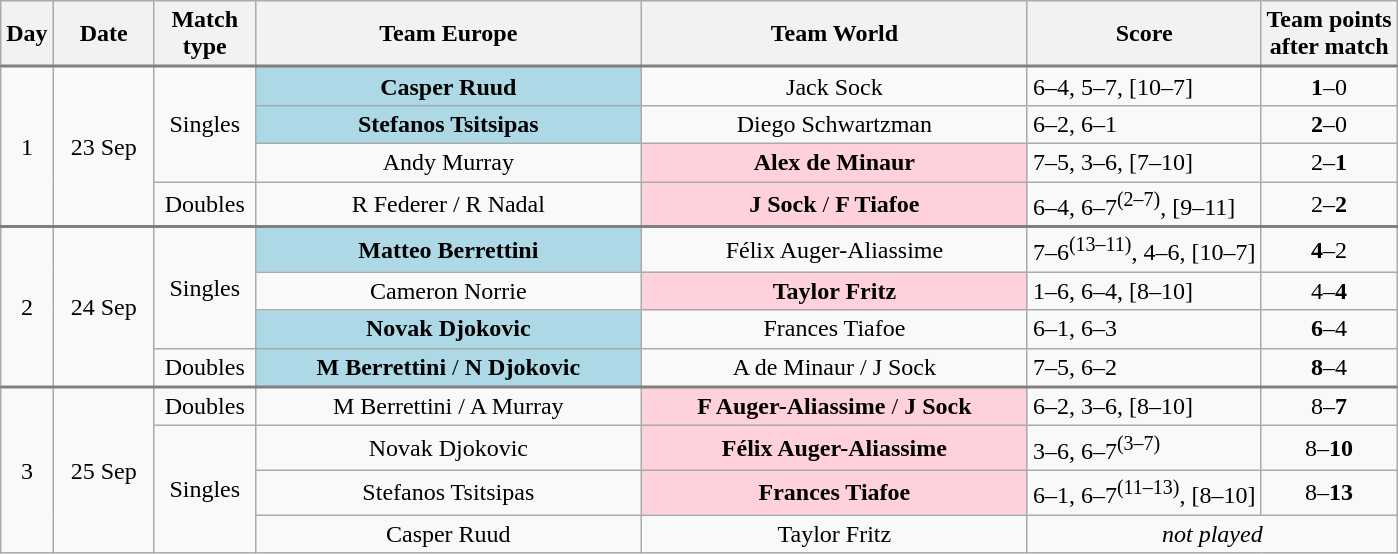<table class="wikitable nowrap" style="text-align:center">
<tr>
<th>Day</th>
<th width=60>Date</th>
<th width=60>Match <br> type</th>
<th width=250> Team Europe</th>
<th width=250> Team World</th>
<th>Score</th>
<th>Team points<br>after match</th>
</tr>
<tr style="border-top:2px solid gray;">
<td rowspan=4>1</td>
<td rowspan=4>23 Sep</td>
<td rowspan=3>Singles</td>
<td bgcolor=lightblue> <strong>Casper Ruud</strong></td>
<td> Jack Sock</td>
<td style="text-align:left">6–4, 5–7, [10–7]</td>
<td><strong>1</strong>–0</td>
</tr>
<tr>
<td bgcolor=lightblue> <strong>Stefanos Tsitsipas</strong></td>
<td> Diego Schwartzman</td>
<td style="text-align:left">6–2, 6–1</td>
<td><strong>2</strong>–0</td>
</tr>
<tr>
<td> Andy Murray</td>
<td bgcolor="ffd1dc"> <strong>Alex de Minaur</strong></td>
<td style="text-align:left">7–5, 3–6, [7–10]</td>
<td>2–<strong>1</strong></td>
</tr>
<tr>
<td>Doubles</td>
<td> R Federer /  R Nadal</td>
<td bgcolor="ffd1dc"> <strong>J Sock</strong> /  <strong>F Tiafoe</strong></td>
<td style="text-align:left">6–4, 6–7<sup>(2–7)</sup>, [9–11]</td>
<td>2–<strong>2</strong></td>
</tr>
<tr style="border-top:2px solid gray;">
<td rowspan=4>2</td>
<td rowspan=4>24 Sep</td>
<td rowspan=3>Singles</td>
<td bgcolor=lightblue> <strong>Matteo Berrettini</strong></td>
<td> Félix Auger-Aliassime</td>
<td style="text-align:left">7–6<sup>(13–11)</sup>, 4–6, [10–7]</td>
<td><strong>4</strong>–2</td>
</tr>
<tr>
<td> Cameron Norrie</td>
<td bgcolor="ffd1dc"> <strong>Taylor Fritz</strong></td>
<td style="text-align:left">1–6, 6–4, [8–10]</td>
<td>4–<strong>4</strong></td>
</tr>
<tr>
<td bgcolor=lightblue> <strong>Novak Djokovic</strong></td>
<td> Frances Tiafoe</td>
<td style="text-align:left">6–1, 6–3</td>
<td><strong>6</strong>–4</td>
</tr>
<tr>
<td>Doubles</td>
<td bgcolor=lightblue> <strong>M Berrettini</strong> /  <strong>N Djokovic</strong></td>
<td> A de Minaur /  J Sock</td>
<td style="text-align:left">7–5, 6–2</td>
<td><strong>8</strong>–4</td>
</tr>
<tr style="border-top:2px solid gray;">
<td rowspan=4>3</td>
<td rowspan=4>25 Sep</td>
<td>Doubles</td>
<td> M Berrettini /  A Murray</td>
<td bgcolor="ffd1dc"><strong> F Auger-Aliassime</strong> / <strong> J Sock</strong></td>
<td style="text-align:left">6–2, 3–6, [8–10]</td>
<td>8–<strong>7</strong></td>
</tr>
<tr>
<td rowspan=3>Singles</td>
<td> Novak Djokovic</td>
<td bgcolor="ffd1dc"> <strong> Félix Auger-Aliassime</strong></td>
<td style="text-align:left">3–6, 6–7<sup>(3–7)</sup></td>
<td>8–<strong>10</strong></td>
</tr>
<tr>
<td> Stefanos Tsitsipas</td>
<td bgcolor="ffd1dc"> <strong>Frances Tiafoe</strong></td>
<td style="text-align:left">6–1, 6–7<sup>(11–13)</sup>, [8–10]</td>
<td>8–<strong>13</strong></td>
</tr>
<tr>
<td> Casper Ruud</td>
<td> Taylor Fritz</td>
<td colspan=2><em>not played</em></td>
</tr>
</table>
